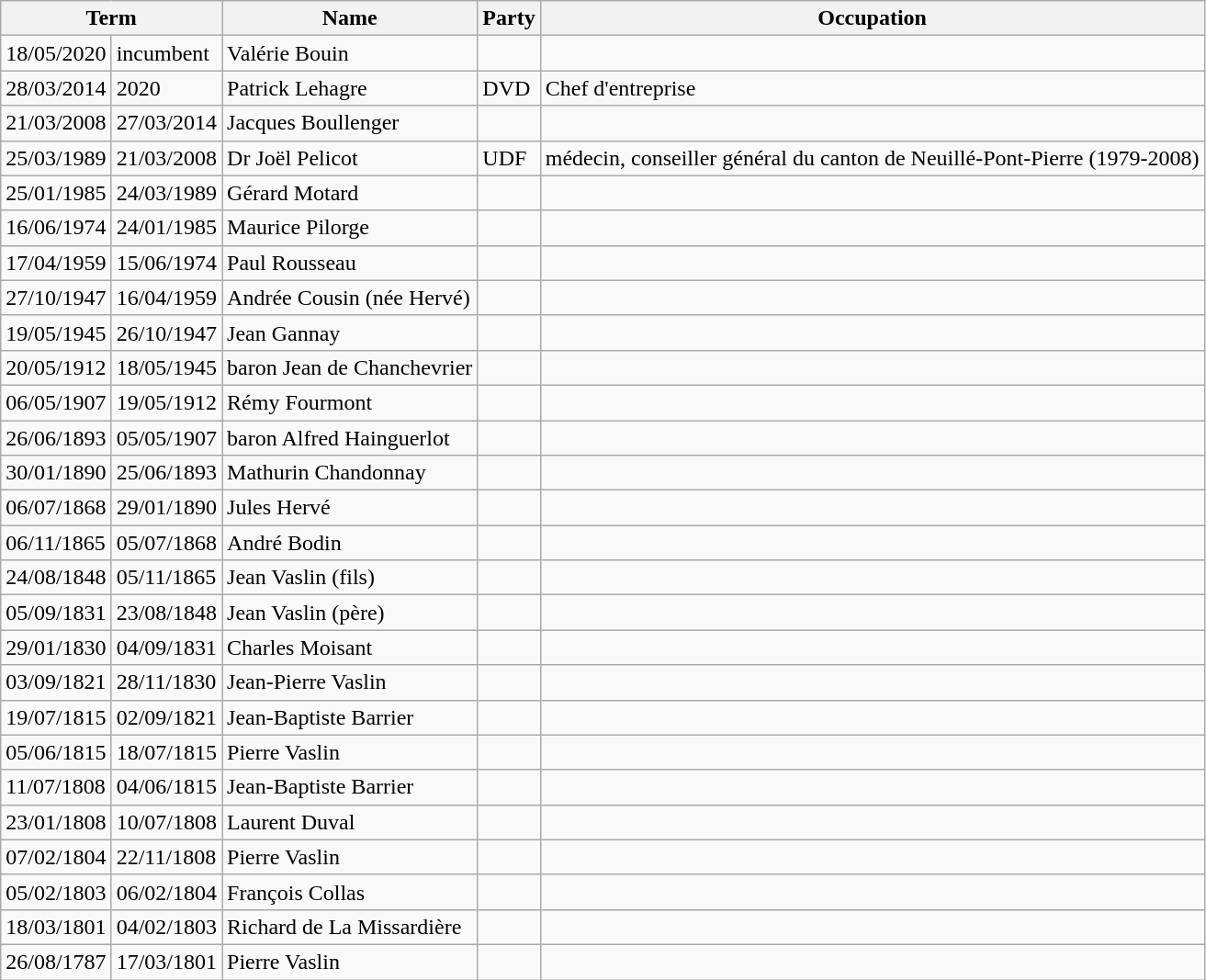<table class="wikitable">
<tr>
<th colspan="2">Term</th>
<th>Name</th>
<th>Party</th>
<th>Occupation</th>
</tr>
<tr>
<td>18/05/2020</td>
<td>incumbent</td>
<td>Valérie Bouin</td>
<td></td>
<td></td>
</tr>
<tr>
<td>28/03/2014</td>
<td>2020</td>
<td>Patrick Lehagre</td>
<td>DVD</td>
<td>Chef d'entreprise</td>
</tr>
<tr>
<td>21/03/2008</td>
<td>27/03/2014</td>
<td>Jacques Boullenger</td>
<td></td>
<td></td>
</tr>
<tr>
<td>25/03/1989</td>
<td>21/03/2008</td>
<td>Dr Joël Pelicot</td>
<td>UDF</td>
<td>médecin, conseiller général du canton de Neuillé-Pont-Pierre (1979-2008)</td>
</tr>
<tr>
<td>25/01/1985</td>
<td>24/03/1989</td>
<td>Gérard Motard</td>
<td></td>
<td></td>
</tr>
<tr>
<td>16/06/1974</td>
<td>24/01/1985</td>
<td>Maurice Pilorge</td>
<td></td>
<td></td>
</tr>
<tr>
<td>17/04/1959</td>
<td>15/06/1974</td>
<td>Paul Rousseau</td>
<td></td>
<td></td>
</tr>
<tr>
<td>27/10/1947</td>
<td>16/04/1959</td>
<td>Andrée Cousin (née Hervé)</td>
<td></td>
<td></td>
</tr>
<tr>
<td>19/05/1945</td>
<td>26/10/1947</td>
<td>Jean Gannay</td>
<td></td>
<td></td>
</tr>
<tr>
<td>20/05/1912</td>
<td>18/05/1945</td>
<td>baron Jean de Chanchevrier</td>
<td></td>
<td></td>
</tr>
<tr>
<td>06/05/1907</td>
<td>19/05/1912</td>
<td>Rémy Fourmont</td>
<td></td>
<td></td>
</tr>
<tr>
<td>26/06/1893</td>
<td>05/05/1907</td>
<td>baron Alfred Hainguerlot</td>
<td></td>
<td></td>
</tr>
<tr>
<td>30/01/1890</td>
<td>25/06/1893</td>
<td>Mathurin Chandonnay</td>
<td></td>
<td></td>
</tr>
<tr>
<td>06/07/1868</td>
<td>29/01/1890</td>
<td>Jules Hervé</td>
<td></td>
<td></td>
</tr>
<tr>
<td>06/11/1865</td>
<td>05/07/1868</td>
<td>André Bodin</td>
<td></td>
<td></td>
</tr>
<tr>
<td>24/08/1848</td>
<td>05/11/1865</td>
<td>Jean Vaslin (fils)</td>
<td></td>
<td></td>
</tr>
<tr>
<td>05/09/1831</td>
<td>23/08/1848</td>
<td>Jean Vaslin (père)</td>
<td></td>
<td></td>
</tr>
<tr>
<td>29/01/1830</td>
<td>04/09/1831</td>
<td>Charles Moisant</td>
<td></td>
<td></td>
</tr>
<tr>
<td>03/09/1821</td>
<td>28/11/1830</td>
<td>Jean-Pierre Vaslin</td>
<td></td>
<td></td>
</tr>
<tr>
<td>19/07/1815</td>
<td>02/09/1821</td>
<td>Jean-Baptiste Barrier</td>
<td></td>
<td></td>
</tr>
<tr>
<td>05/06/1815</td>
<td>18/07/1815</td>
<td>Pierre Vaslin</td>
<td></td>
<td></td>
</tr>
<tr>
<td>11/07/1808</td>
<td>04/06/1815</td>
<td>Jean-Baptiste Barrier</td>
<td></td>
<td></td>
</tr>
<tr>
<td>23/01/1808</td>
<td>10/07/1808</td>
<td>Laurent Duval</td>
<td></td>
<td></td>
</tr>
<tr>
<td>07/02/1804</td>
<td>22/11/1808</td>
<td>Pierre Vaslin</td>
<td></td>
<td></td>
</tr>
<tr>
<td>05/02/1803</td>
<td>06/02/1804</td>
<td>François Collas</td>
<td></td>
<td></td>
</tr>
<tr>
<td>18/03/1801</td>
<td>04/02/1803</td>
<td>Richard de La Missardière</td>
<td></td>
<td></td>
</tr>
<tr>
<td>26/08/1787</td>
<td>17/03/1801</td>
<td>Pierre Vaslin</td>
<td></td>
<td></td>
</tr>
</table>
